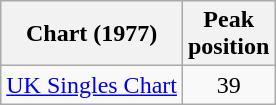<table class="wikitable">
<tr>
<th>Chart (1977)</th>
<th>Peak<br>position</th>
</tr>
<tr>
<td><a href='#'>UK Singles Chart</a></td>
<td style="text-align:center;">39</td>
</tr>
</table>
